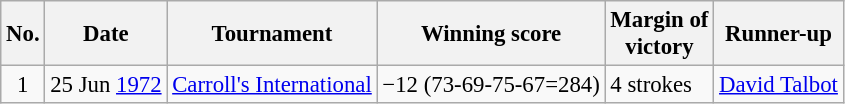<table class="wikitable" style="font-size:95%">
<tr>
<th>No.</th>
<th>Date</th>
<th>Tournament</th>
<th>Winning score</th>
<th>Margin of<br>victory</th>
<th>Runner-up</th>
</tr>
<tr>
<td align=center>1</td>
<td align=right>25 Jun <a href='#'>1972</a></td>
<td><a href='#'>Carroll's International</a></td>
<td>−12 (73-69-75-67=284)</td>
<td>4 strokes</td>
<td> <a href='#'>David Talbot</a></td>
</tr>
</table>
